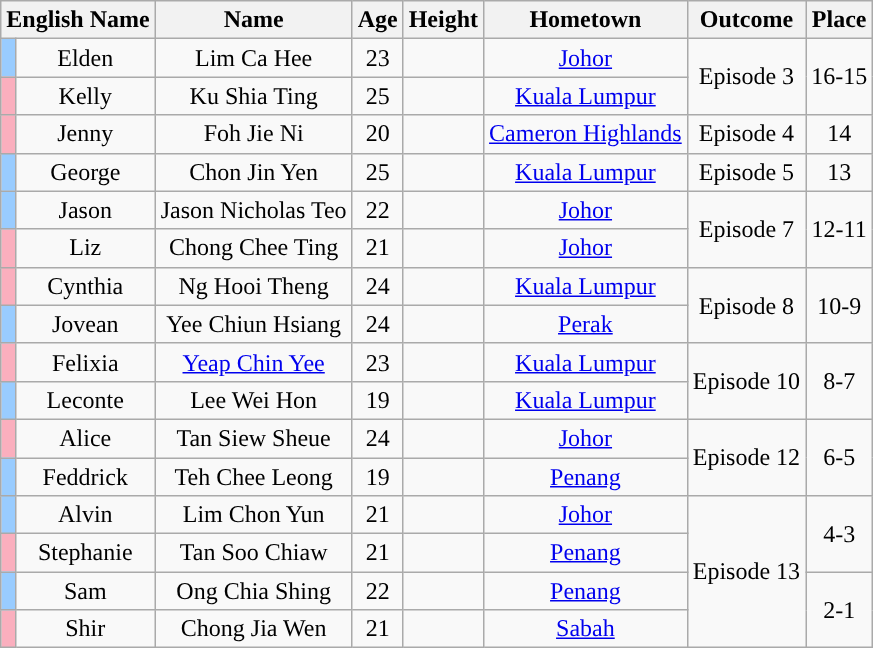<table class="wikitable sortable" style="text-align:center;">
<tr>
<th colspan="2">English Name</th>
<th>Name</th>
<th>Age</th>
<th>Height</th>
<th>Hometown</th>
<th>Outcome</th>
<th>Place</th>
</tr>
<tr>
<td style="background:#9cf;"></td>
<td>Elden</td>
<td>Lim Ca Hee</td>
<td>23</td>
<td></td>
<td><a href='#'>Johor</a></td>
<td rowspan=2>Episode 3</td>
<td rowspan=2>16-15</td>
</tr>
<tr>
<td style="background:#faafbe"></td>
<td>Kelly</td>
<td>Ku Shia Ting</td>
<td>25</td>
<td></td>
<td><a href='#'>Kuala Lumpur</a></td>
</tr>
<tr>
<td style="background:#faafbe"></td>
<td>Jenny</td>
<td>Foh Jie Ni</td>
<td>20</td>
<td></td>
<td><a href='#'>Cameron Highlands</a></td>
<td>Episode 4</td>
<td>14</td>
</tr>
<tr>
<td style="background:#9cf;"></td>
<td>George</td>
<td>Chon Jin Yen</td>
<td>25</td>
<td></td>
<td><a href='#'>Kuala Lumpur</a></td>
<td>Episode 5</td>
<td>13</td>
</tr>
<tr>
<td style="background:#9cf;"></td>
<td>Jason</td>
<td>Jason Nicholas Teo</td>
<td>22</td>
<td></td>
<td><a href='#'>Johor</a></td>
<td rowspan=2>Episode 7</td>
<td rowspan=2>12-11</td>
</tr>
<tr>
<td style="background:#faafbe"></td>
<td>Liz</td>
<td>Chong Chee Ting</td>
<td>21</td>
<td></td>
<td><a href='#'>Johor</a></td>
</tr>
<tr>
<td style="background:#faafbe"></td>
<td>Cynthia</td>
<td>Ng Hooi Theng</td>
<td>24</td>
<td></td>
<td><a href='#'>Kuala Lumpur</a></td>
<td rowspan=2>Episode 8</td>
<td rowspan=2>10-9</td>
</tr>
<tr>
<td style="background:#9cf;"></td>
<td>Jovean</td>
<td>Yee Chiun Hsiang</td>
<td>24</td>
<td></td>
<td><a href='#'>Perak</a></td>
</tr>
<tr>
<td style="background:#faafbe"></td>
<td>Felixia</td>
<td><a href='#'>Yeap Chin Yee</a></td>
<td>23</td>
<td></td>
<td><a href='#'>Kuala Lumpur</a></td>
<td rowspan=2>Episode 10</td>
<td rowspan=2>8-7</td>
</tr>
<tr>
<td style="background:#9cf;"></td>
<td>Leconte</td>
<td>Lee Wei Hon</td>
<td>19</td>
<td></td>
<td><a href='#'>Kuala Lumpur</a></td>
</tr>
<tr>
<td style="background:#faafbe"></td>
<td>Alice</td>
<td>Tan Siew Sheue</td>
<td>24</td>
<td></td>
<td><a href='#'>Johor</a></td>
<td rowspan=2>Episode 12</td>
<td rowspan=2>6-5</td>
</tr>
<tr>
<td style="background:#9cf;"></td>
<td>Feddrick</td>
<td>Teh Chee Leong</td>
<td>19</td>
<td></td>
<td><a href='#'>Penang</a></td>
</tr>
<tr>
<td style="background:#9cf;"></td>
<td>Alvin</td>
<td>Lim Chon Yun</td>
<td>21</td>
<td></td>
<td><a href='#'>Johor</a></td>
<td rowspan=4>Episode 13</td>
<td rowspan=2>4-3</td>
</tr>
<tr>
<td style="background:#faafbe"></td>
<td>Stephanie</td>
<td>Tan Soo Chiaw</td>
<td>21</td>
<td></td>
<td><a href='#'>Penang</a></td>
</tr>
<tr>
<td style="background:#9cf;"></td>
<td>Sam</td>
<td>Ong Chia Shing</td>
<td>22</td>
<td></td>
<td><a href='#'>Penang</a></td>
<td rowspan=2>2-1</td>
</tr>
<tr>
<td style="background:#faafbe"></td>
<td>Shir</td>
<td>Chong Jia Wen</td>
<td>21</td>
<td></td>
<td><a href='#'>Sabah</a></td>
</tr>
</table>
